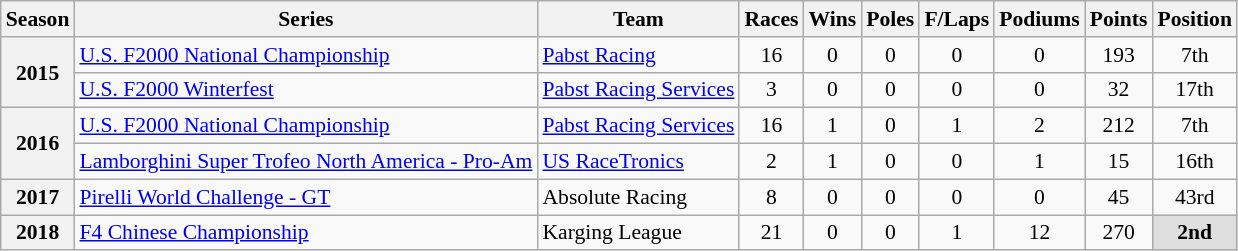<table class="wikitable" style="font-size: 90%; text-align:center">
<tr>
<th>Season</th>
<th>Series</th>
<th>Team</th>
<th>Races</th>
<th>Wins</th>
<th>Poles</th>
<th>F/Laps</th>
<th>Podiums</th>
<th>Points</th>
<th>Position</th>
</tr>
<tr>
<th rowspan="2">2015</th>
<td align=left><a href='#'>U.S. F2000 National Championship</a></td>
<td align=left><a href='#'>Pabst Racing</a></td>
<td>16</td>
<td>0</td>
<td>0</td>
<td>0</td>
<td>0</td>
<td>193</td>
<td>7th</td>
</tr>
<tr>
<td align=left><a href='#'>U.S. F2000 Winterfest</a></td>
<td align=left><a href='#'>Pabst Racing Services</a></td>
<td>3</td>
<td>0</td>
<td>0</td>
<td>0</td>
<td>0</td>
<td>32</td>
<td>17th</td>
</tr>
<tr>
<th rowspan="2">2016</th>
<td align=left><a href='#'>U.S. F2000 National Championship</a></td>
<td align=left><a href='#'>Pabst Racing Services</a></td>
<td>16</td>
<td>1</td>
<td>0</td>
<td>1</td>
<td>2</td>
<td>212</td>
<td>7th</td>
</tr>
<tr>
<td align=left><a href='#'>Lamborghini Super Trofeo North America - Pro-Am</a></td>
<td align=left><a href='#'>US RaceTronics</a></td>
<td>2</td>
<td>1</td>
<td>0</td>
<td>0</td>
<td>1</td>
<td>15</td>
<td>16th</td>
</tr>
<tr>
<th>2017</th>
<td align=left><a href='#'>Pirelli World Challenge - GT</a></td>
<td align=left>Absolute Racing</td>
<td>8</td>
<td>0</td>
<td>0</td>
<td>0</td>
<td>0</td>
<td>45</td>
<td>43rd</td>
</tr>
<tr>
<th>2018</th>
<td align=left><a href='#'>F4 Chinese Championship</a></td>
<td align=left>Karging League</td>
<td>21</td>
<td>0</td>
<td>0</td>
<td>1</td>
<td>12</td>
<td>270</td>
<td style="background:#DFDFDF;"><strong>2nd</strong></td>
</tr>
</table>
